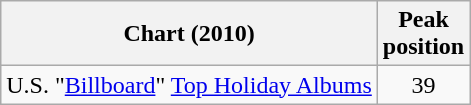<table class="wikitable">
<tr>
<th>Chart (2010)</th>
<th>Peak <br>position</th>
</tr>
<tr>
<td>U.S. "<a href='#'>Billboard</a>" <a href='#'>Top Holiday Albums</a></td>
<td align="center">39</td>
</tr>
</table>
